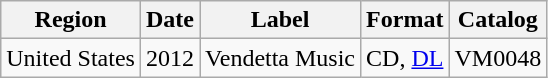<table class="wikitable">
<tr>
<th>Region</th>
<th>Date</th>
<th>Label</th>
<th>Format</th>
<th>Catalog</th>
</tr>
<tr>
<td>United States</td>
<td>2012</td>
<td>Vendetta Music</td>
<td>CD, <a href='#'>DL</a></td>
<td>VM0048</td>
</tr>
</table>
